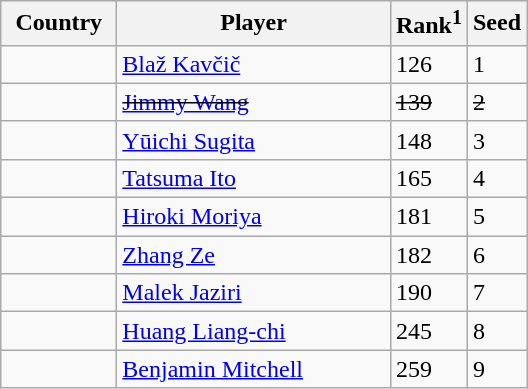<table class="sortable wikitable">
<tr>
<th width="70">Country</th>
<th width="175">Player</th>
<th>Rank<sup>1</sup></th>
<th>Seed</th>
</tr>
<tr>
<td></td>
<td><a href='#'>Blaž Kavčič</a></td>
<td>126</td>
<td>1</td>
</tr>
<tr>
<td><s></s></td>
<td><s><a href='#'>Jimmy Wang</a></s></td>
<td><s>139</s></td>
<td><s>2</s></td>
</tr>
<tr>
<td></td>
<td><a href='#'>Yūichi Sugita</a></td>
<td>148</td>
<td>3</td>
</tr>
<tr>
<td></td>
<td><a href='#'>Tatsuma Ito</a></td>
<td>165</td>
<td>4</td>
</tr>
<tr>
<td></td>
<td><a href='#'>Hiroki Moriya</a></td>
<td>181</td>
<td>5</td>
</tr>
<tr>
<td></td>
<td><a href='#'>Zhang Ze</a></td>
<td>182</td>
<td>6</td>
</tr>
<tr>
<td></td>
<td><a href='#'>Malek Jaziri</a></td>
<td>190</td>
<td>7</td>
</tr>
<tr>
<td></td>
<td><a href='#'>Huang Liang-chi</a></td>
<td>245</td>
<td>8</td>
</tr>
<tr>
<td></td>
<td><a href='#'>Benjamin Mitchell</a></td>
<td>259</td>
<td>9</td>
</tr>
</table>
